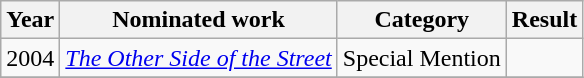<table class="wikitable sortable">
<tr>
<th>Year</th>
<th>Nominated work</th>
<th>Category</th>
<th>Result</th>
</tr>
<tr>
<td>2004</td>
<td><em><a href='#'>The Other Side of the Street</a></em></td>
<td>Special Mention</td>
<td></td>
</tr>
<tr>
</tr>
</table>
